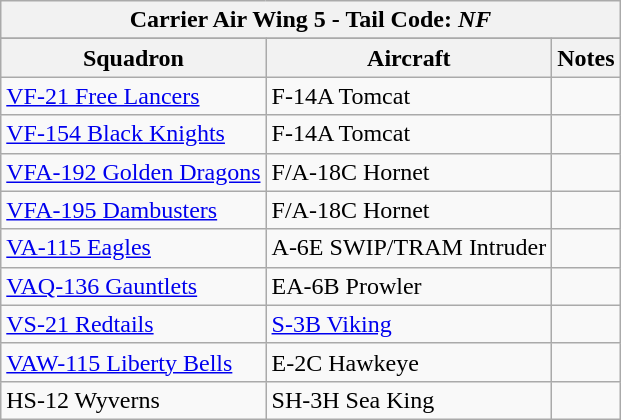<table class="wikitable">
<tr>
<th colspan="3">Carrier Air Wing 5 - Tail Code: <em>NF</em></th>
</tr>
<tr>
</tr>
<tr>
<th>Squadron</th>
<th>Aircraft</th>
<th>Notes</th>
</tr>
<tr>
<td><a href='#'>VF-21 Free Lancers</a></td>
<td>F-14A Tomcat</td>
<td></td>
</tr>
<tr>
<td><a href='#'>VF-154 Black Knights</a></td>
<td>F-14A Tomcat</td>
<td></td>
</tr>
<tr>
<td><a href='#'>VFA-192 Golden Dragons</a></td>
<td>F/A-18C Hornet</td>
<td></td>
</tr>
<tr>
<td><a href='#'>VFA-195 Dambusters</a></td>
<td>F/A-18C Hornet</td>
<td></td>
</tr>
<tr>
<td><a href='#'>VA-115 Eagles</a></td>
<td>A-6E SWIP/TRAM Intruder</td>
<td></td>
</tr>
<tr>
<td><a href='#'>VAQ-136 Gauntlets</a></td>
<td>EA-6B Prowler</td>
<td></td>
</tr>
<tr>
<td><a href='#'>VS-21 Redtails</a></td>
<td><a href='#'>S-3B Viking</a></td>
<td></td>
</tr>
<tr>
<td><a href='#'>VAW-115 Liberty Bells</a></td>
<td>E-2C Hawkeye</td>
<td></td>
</tr>
<tr>
<td>HS-12 Wyverns</td>
<td>SH-3H Sea King</td>
<td></td>
</tr>
</table>
